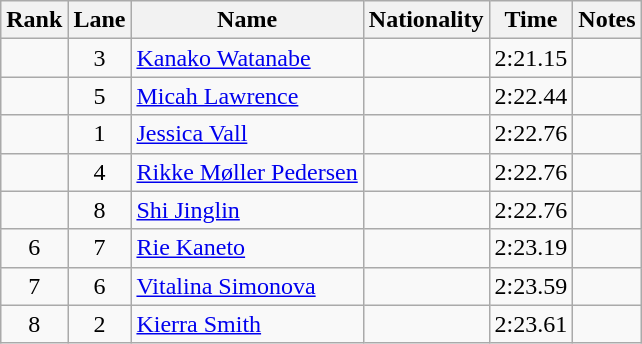<table class="wikitable sortable" style="text-align:center">
<tr>
<th>Rank</th>
<th>Lane</th>
<th>Name</th>
<th>Nationality</th>
<th>Time</th>
<th>Notes</th>
</tr>
<tr>
<td></td>
<td>3</td>
<td align=left><a href='#'>Kanako Watanabe</a></td>
<td align=left></td>
<td>2:21.15</td>
<td></td>
</tr>
<tr>
<td></td>
<td>5</td>
<td align=left><a href='#'>Micah Lawrence</a></td>
<td align=left></td>
<td>2:22.44</td>
<td></td>
</tr>
<tr>
<td></td>
<td>1</td>
<td align=left><a href='#'>Jessica Vall</a></td>
<td align=left></td>
<td>2:22.76</td>
<td></td>
</tr>
<tr>
<td></td>
<td>4</td>
<td align=left><a href='#'>Rikke Møller Pedersen</a></td>
<td align=left></td>
<td>2:22.76</td>
<td></td>
</tr>
<tr>
<td></td>
<td>8</td>
<td align=left><a href='#'>Shi Jinglin</a></td>
<td align=left></td>
<td>2:22.76</td>
<td></td>
</tr>
<tr>
<td>6</td>
<td>7</td>
<td align=left><a href='#'>Rie Kaneto</a></td>
<td align=left></td>
<td>2:23.19</td>
<td></td>
</tr>
<tr>
<td>7</td>
<td>6</td>
<td align=left><a href='#'>Vitalina Simonova</a></td>
<td align=left></td>
<td>2:23.59</td>
<td></td>
</tr>
<tr>
<td>8</td>
<td>2</td>
<td align=left><a href='#'>Kierra Smith</a></td>
<td align=left></td>
<td>2:23.61</td>
<td></td>
</tr>
</table>
